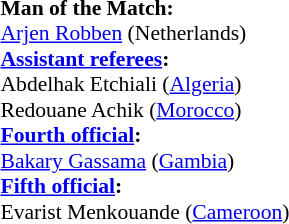<table width=50% style="font-size: 90%">
<tr>
<td><br><strong>Man of the Match:</strong>
<br><a href='#'>Arjen Robben</a> (Netherlands)<br><strong><a href='#'>Assistant referees</a>:</strong>
<br>Abdelhak Etchiali (<a href='#'>Algeria</a>)
<br>Redouane Achik (<a href='#'>Morocco</a>)
<br><strong><a href='#'>Fourth official</a>:</strong>
<br><a href='#'>Bakary Gassama</a> (<a href='#'>Gambia</a>)
<br><strong><a href='#'>Fifth official</a>:</strong>
<br>Evarist Menkouande (<a href='#'>Cameroon</a>)</td>
</tr>
</table>
